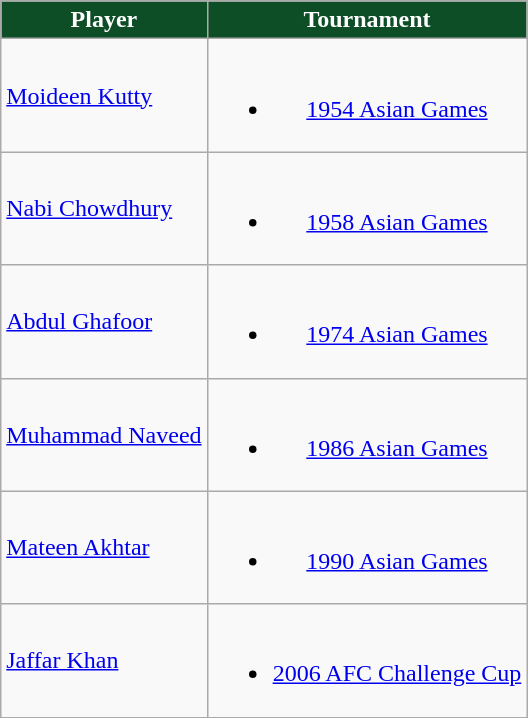<table class="wikitable" style="text-align: center;">
<tr>
<th style="color:#FFFFFF;background:#0E4E27">Player</th>
<th style="color:#FFFFFF;background:#0E4E27">Tournament</th>
</tr>
<tr>
<td style="text-align:left;"><a href='#'>Moideen Kutty</a></td>
<td><br><ul><li><a href='#'>1954 Asian Games</a></li></ul></td>
</tr>
<tr>
<td style="text-align:left;"><a href='#'>Nabi Chowdhury</a></td>
<td><br><ul><li><a href='#'>1958 Asian Games</a></li></ul></td>
</tr>
<tr>
<td style="text-align:left;"><a href='#'>Abdul Ghafoor</a></td>
<td><br><ul><li><a href='#'>1974 Asian Games</a></li></ul></td>
</tr>
<tr>
<td style="text-align:left;"><a href='#'>Muhammad Naveed</a></td>
<td><br><ul><li><a href='#'>1986 Asian Games</a></li></ul></td>
</tr>
<tr>
<td style="text-align:left;"><a href='#'>Mateen Akhtar</a></td>
<td><br><ul><li><a href='#'>1990 Asian Games</a></li></ul></td>
</tr>
<tr>
<td style="text-align:left;"><a href='#'>Jaffar Khan</a></td>
<td><br><ul><li><a href='#'>2006 AFC Challenge Cup</a></li></ul></td>
</tr>
</table>
